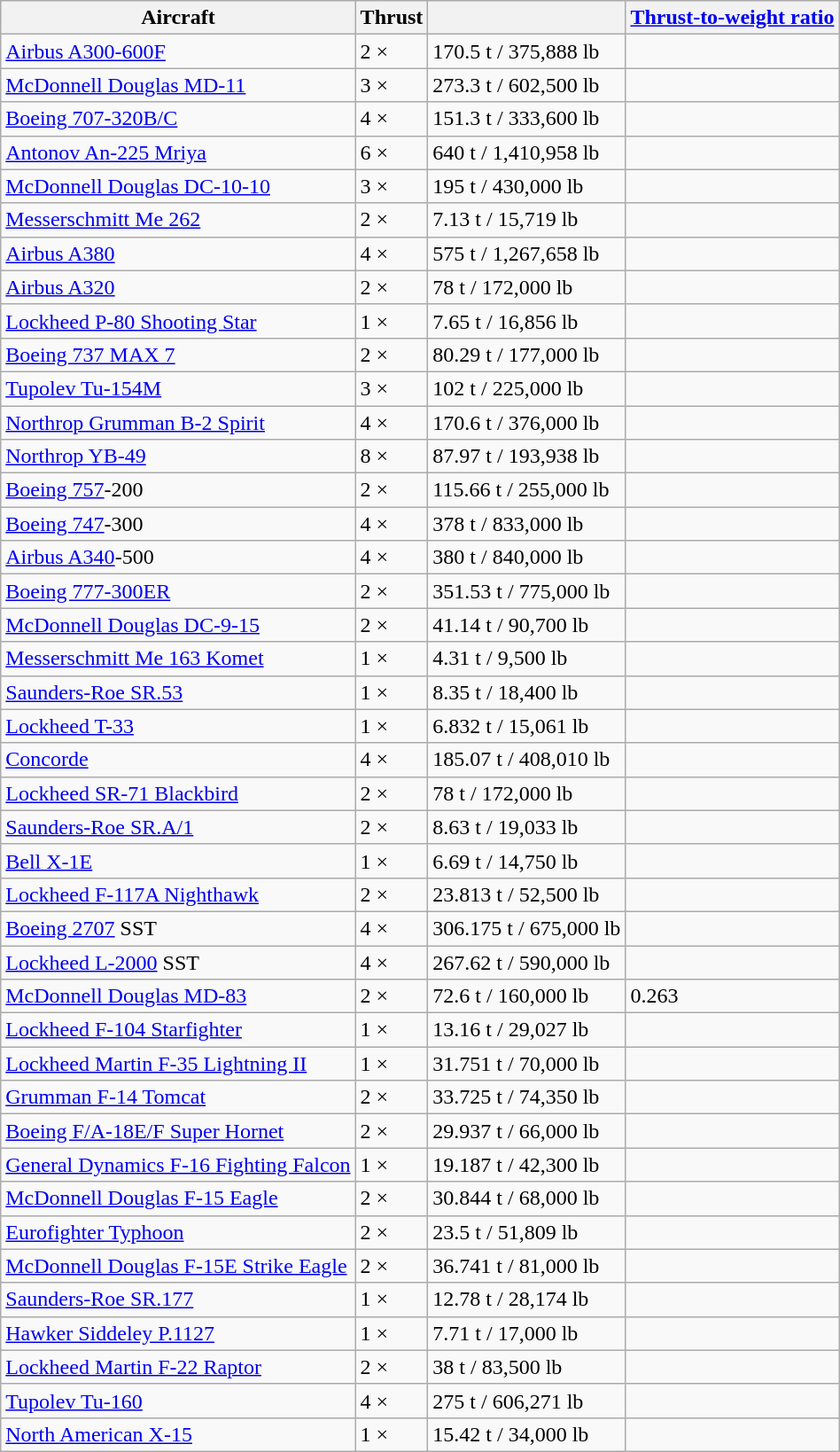<table class="wikitable sortable mw-collapsible mw-collapsed">
<tr>
<th>Aircraft</th>
<th data-sort-type="number">Thrust</th>
<th data-sort-type="number"></th>
<th data-sort-type="number"><a href='#'>Thrust-to-weight ratio</a></th>
</tr>
<tr>
<td><a href='#'>Airbus A300-600F</a></td>
<td>2 × </td>
<td>170.5 t / 375,888 lb</td>
<td></td>
</tr>
<tr>
<td><a href='#'>McDonnell Douglas MD-11</a></td>
<td>3 × </td>
<td>273.3 t / 602,500 lb</td>
<td></td>
</tr>
<tr>
<td><a href='#'>Boeing 707-320B/C</a></td>
<td>4 × </td>
<td>151.3 t / 333,600 lb</td>
<td></td>
</tr>
<tr>
<td><a href='#'>Antonov An-225 Mriya</a></td>
<td>6 × </td>
<td>640 t / 1,410,958 lb</td>
<td></td>
</tr>
<tr>
<td><a href='#'>McDonnell Douglas DC-10-10</a></td>
<td>3 × </td>
<td>195 t / 430,000 lb</td>
<td></td>
</tr>
<tr>
<td><a href='#'>Messerschmitt Me 262</a></td>
<td>2 × </td>
<td>7.13 t / 15,719 lb</td>
<td></td>
</tr>
<tr>
<td><a href='#'>Airbus A380</a></td>
<td>4 × </td>
<td>575 t / 1,267,658 lb</td>
<td></td>
</tr>
<tr>
<td><a href='#'>Airbus A320</a></td>
<td>2 × </td>
<td>78 t / 172,000 lb</td>
<td></td>
</tr>
<tr>
<td><a href='#'>Lockheed P-80 Shooting Star</a></td>
<td>1 × </td>
<td>7.65 t / 16,856 lb</td>
<td></td>
</tr>
<tr>
<td><a href='#'>Boeing 737 MAX 7</a></td>
<td>2 × </td>
<td>80.29 t / 177,000 lb</td>
<td></td>
</tr>
<tr>
<td><a href='#'>Tupolev Tu-154M</a></td>
<td>3 × </td>
<td>102 t / 225,000 lb</td>
<td></td>
</tr>
<tr>
<td><a href='#'>Northrop Grumman B-2 Spirit</a></td>
<td>4 × </td>
<td>170.6 t / 376,000 lb</td>
<td></td>
</tr>
<tr>
<td><a href='#'>Northrop YB-49</a></td>
<td>8 × </td>
<td>87.97 t / 193,938 lb</td>
<td></td>
</tr>
<tr>
<td><a href='#'>Boeing 757</a>-200</td>
<td>2 × </td>
<td>115.66 t / 255,000 lb</td>
<td></td>
</tr>
<tr>
<td><a href='#'>Boeing 747</a>-300</td>
<td>4 × </td>
<td>378 t / 833,000 lb</td>
<td></td>
</tr>
<tr>
<td><a href='#'>Airbus A340</a>-500</td>
<td>4 × </td>
<td>380 t / 840,000 lb</td>
<td></td>
</tr>
<tr>
<td><a href='#'>Boeing 777-300ER</a></td>
<td>2 × </td>
<td>351.53 t / 775,000 lb</td>
<td></td>
</tr>
<tr>
<td><a href='#'>McDonnell Douglas DC-9-15</a></td>
<td>2 × </td>
<td>41.14 t / 90,700 lb</td>
<td></td>
</tr>
<tr>
<td><a href='#'>Messerschmitt Me 163 Komet</a></td>
<td>1 × </td>
<td>4.31 t / 9,500 lb</td>
<td></td>
</tr>
<tr>
<td><a href='#'>Saunders-Roe SR.53</a></td>
<td>1 × </td>
<td>8.35 t / 18,400 lb</td>
<td></td>
</tr>
<tr>
<td><a href='#'>Lockheed T-33</a></td>
<td>1 × </td>
<td>6.832 t / 15,061 lb</td>
<td></td>
</tr>
<tr>
<td><a href='#'>Concorde</a></td>
<td>4 × </td>
<td>185.07 t / 408,010 lb</td>
<td></td>
</tr>
<tr>
<td><a href='#'>Lockheed SR-71 Blackbird</a></td>
<td>2 × </td>
<td>78 t / 172,000 lb</td>
<td></td>
</tr>
<tr>
<td><a href='#'>Saunders-Roe SR.A/1</a></td>
<td>2 × </td>
<td>8.63 t / 19,033 lb</td>
<td></td>
</tr>
<tr>
<td><a href='#'>Bell X-1E</a></td>
<td>1 × </td>
<td>6.69 t / 14,750 lb</td>
<td></td>
</tr>
<tr>
<td><a href='#'>Lockheed F-117A Nighthawk</a></td>
<td>2 × </td>
<td>23.813 t / 52,500 lb</td>
<td></td>
</tr>
<tr>
<td><a href='#'>Boeing 2707</a> SST</td>
<td>4 × </td>
<td>306.175 t / 675,000 lb</td>
<td></td>
</tr>
<tr>
<td><a href='#'>Lockheed L-2000</a> SST</td>
<td>4 × </td>
<td>267.62 t / 590,000 lb</td>
<td></td>
</tr>
<tr>
<td><a href='#'>McDonnell Douglas MD-83</a></td>
<td>2 × </td>
<td>72.6 t / 160,000 lb</td>
<td>0.263</td>
</tr>
<tr>
<td><a href='#'>Lockheed F-104 Starfighter</a></td>
<td>1 × </td>
<td>13.16 t / 29,027 lb</td>
<td></td>
</tr>
<tr>
<td><a href='#'>Lockheed Martin F-35 Lightning II</a></td>
<td>1 × </td>
<td>31.751 t / 70,000 lb</td>
<td></td>
</tr>
<tr>
<td><a href='#'>Grumman F-14 Tomcat</a></td>
<td>2 × </td>
<td>33.725 t / 74,350 lb</td>
<td></td>
</tr>
<tr>
<td><a href='#'>Boeing F/A-18E/F Super Hornet</a></td>
<td>2 × </td>
<td>29.937 t / 66,000 lb</td>
<td></td>
</tr>
<tr>
<td><a href='#'>General Dynamics F-16 Fighting Falcon</a></td>
<td>1 × </td>
<td>19.187 t / 42,300 lb</td>
<td></td>
</tr>
<tr>
<td><a href='#'>McDonnell Douglas F-15 Eagle</a></td>
<td>2 × </td>
<td>30.844 t / 68,000 lb</td>
<td></td>
</tr>
<tr>
<td><a href='#'>Eurofighter Typhoon</a></td>
<td>2 × </td>
<td>23.5 t / 51,809 lb</td>
<td></td>
</tr>
<tr>
<td><a href='#'>McDonnell Douglas F-15E Strike Eagle</a></td>
<td>2 × </td>
<td>36.741 t / 81,000 lb</td>
<td></td>
</tr>
<tr>
<td><a href='#'>Saunders-Roe SR.177</a></td>
<td>1 × </td>
<td>12.78 t / 28,174 lb</td>
<td></td>
</tr>
<tr>
<td><a href='#'>Hawker Siddeley P.1127</a></td>
<td>1 × </td>
<td>7.71 t / 17,000 lb</td>
<td></td>
</tr>
<tr>
<td><a href='#'>Lockheed Martin F-22 Raptor</a></td>
<td>2 × </td>
<td>38 t / 83,500 lb</td>
<td></td>
</tr>
<tr>
<td><a href='#'>Tupolev Tu-160</a></td>
<td>4 × </td>
<td>275 t / 606,271 lb</td>
<td></td>
</tr>
<tr>
<td><a href='#'>North American X-15</a></td>
<td>1 × </td>
<td>15.42 t / 34,000 lb</td>
<td></td>
</tr>
</table>
